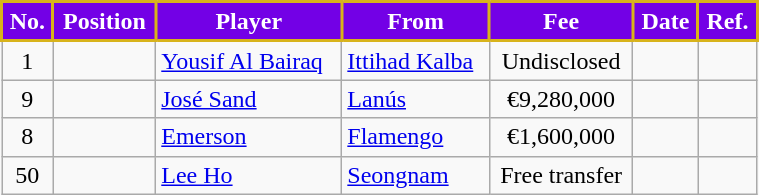<table class="wikitable" style="width:40%; text-align:center; font-size:100%;">
<tr>
<th style="color:#FFFFFF; background: #7300E6; border:2px solid #D8B31B;">No.</th>
<th style="color:#FFFFFF; background: #7300E6; border:2px solid #D8B31B;">Position</th>
<th style="color:#FFFFFF; background: #7300E6; border:2px solid #D8B31B;">Player</th>
<th style="color:#FFFFFF; background: #7300E6; border:2px solid #D8B31B;">From</th>
<th style="color:#FFFFFF; background: #7300E6; border:2px solid #D8B31B;">Fee</th>
<th style="color:#FFFFFF; background: #7300E6; border:2px solid #D8B31B;">Date</th>
<th style="color:#FFFFFF; background: #7300E6; border:2px solid #D8B31B;">Ref.</th>
</tr>
<tr>
<td>1</td>
<td></td>
<td align=left> <a href='#'>Yousif Al Bairaq</a></td>
<td align=left> <a href='#'>Ittihad Kalba</a></td>
<td>Undisclosed</td>
<td></td>
<td></td>
</tr>
<tr>
<td>9</td>
<td></td>
<td align=left> <a href='#'>José Sand</a></td>
<td align=left> <a href='#'>Lanús</a></td>
<td>€9,280,000</td>
<td></td>
<td></td>
</tr>
<tr>
<td>8</td>
<td></td>
<td align=left> <a href='#'>Emerson</a></td>
<td align=left> <a href='#'>Flamengo</a></td>
<td>€1,600,000</td>
<td></td>
<td></td>
</tr>
<tr>
<td>50</td>
<td></td>
<td align=left> <a href='#'>Lee Ho</a></td>
<td align=left> <a href='#'>Seongnam</a></td>
<td>Free transfer</td>
<td></td>
<td></td>
</tr>
</table>
